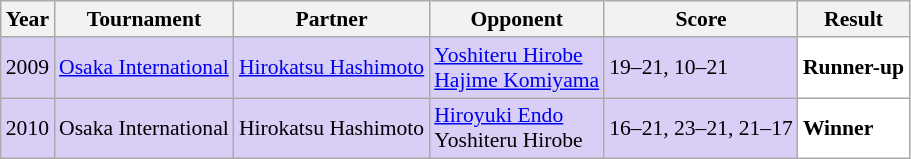<table class="sortable wikitable" style="font-size: 90%;">
<tr>
<th>Year</th>
<th>Tournament</th>
<th>Partner</th>
<th>Opponent</th>
<th>Score</th>
<th>Result</th>
</tr>
<tr style="background:#D8CEF6">
<td align="center">2009</td>
<td align="left"><a href='#'>Osaka International</a></td>
<td align="left"> <a href='#'>Hirokatsu Hashimoto</a></td>
<td align="left"> <a href='#'>Yoshiteru Hirobe</a><br> <a href='#'>Hajime Komiyama</a></td>
<td align="left">19–21, 10–21</td>
<td style="text-align:left; background:white"> <strong>Runner-up</strong></td>
</tr>
<tr style="background:#D8CEF6">
<td align="center">2010</td>
<td align="left">Osaka International</td>
<td align="left"> Hirokatsu Hashimoto</td>
<td align="left"> <a href='#'>Hiroyuki Endo</a><br> Yoshiteru Hirobe</td>
<td align="left">16–21, 23–21, 21–17</td>
<td style="text-align:left; background:white"> <strong>Winner</strong></td>
</tr>
</table>
